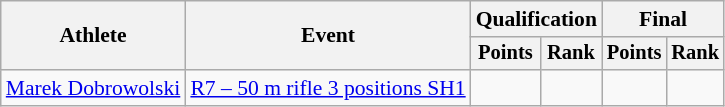<table class="wikitable" style="font-size:90%">
<tr>
<th rowspan="2">Athlete</th>
<th rowspan="2">Event</th>
<th colspan="2">Qualification</th>
<th colspan="2">Final</th>
</tr>
<tr style="font-size:95%">
<th>Points</th>
<th>Rank</th>
<th>Points</th>
<th>Rank</th>
</tr>
<tr align=center>
<td align=left><a href='#'>Marek Dobrowolski</a></td>
<td align=left><a href='#'>R7 – 50 m rifle 3 positions SH1</a></td>
<td></td>
<td></td>
<td></td>
<td></td>
</tr>
</table>
